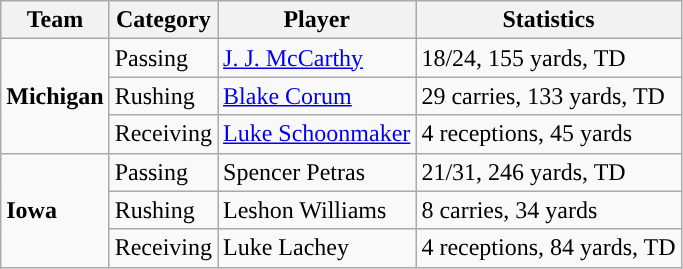<table class="wikitable" style="float: left;">
<tr>
<th>Team</th>
<th>Category</th>
<th>Player</th>
<th>Statistics</th>
</tr>
<tr>
<td rowspan=3><strong>Michigan</strong></td>
<td>Passing</td>
<td><a href='#'>J. J. McCarthy</a></td>
<td>18/24, 155 yards, TD</td>
</tr>
<tr>
<td>Rushing</td>
<td><a href='#'>Blake Corum</a></td>
<td>29 carries, 133 yards, TD</td>
</tr>
<tr>
<td>Receiving</td>
<td><a href='#'>Luke Schoonmaker</a></td>
<td>4 receptions, 45 yards</td>
</tr>
<tr>
<td rowspan=3><strong>Iowa</strong></td>
<td>Passing</td>
<td>Spencer Petras</td>
<td>21/31, 246 yards, TD</td>
</tr>
<tr>
<td>Rushing</td>
<td>Leshon Williams</td>
<td>8 carries, 34 yards</td>
</tr>
<tr>
<td>Receiving</td>
<td>Luke Lachey</td>
<td>4 receptions, 84 yards, TD</td>
</tr>
</table>
